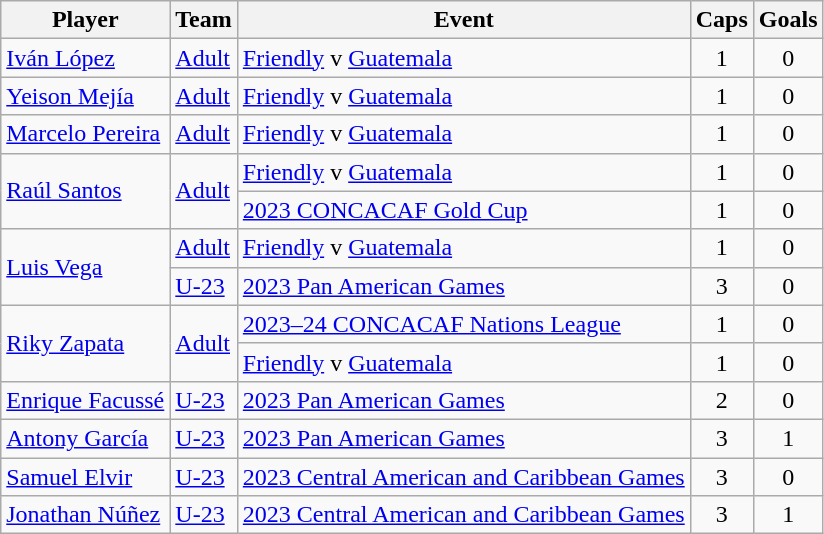<table class="wikitable">
<tr>
<th>Player</th>
<th>Team</th>
<th>Event</th>
<th>Caps</th>
<th>Goals</th>
</tr>
<tr>
<td><a href='#'>Iván López</a></td>
<td><a href='#'>Adult</a></td>
<td><a href='#'>Friendly</a> v <a href='#'>Guatemala</a></td>
<td align=center>1</td>
<td align=center>0</td>
</tr>
<tr>
<td><a href='#'>Yeison Mejía</a></td>
<td><a href='#'>Adult</a></td>
<td><a href='#'>Friendly</a> v <a href='#'>Guatemala</a></td>
<td align=center>1</td>
<td align=center>0</td>
</tr>
<tr>
<td><a href='#'>Marcelo Pereira</a></td>
<td><a href='#'>Adult</a></td>
<td><a href='#'>Friendly</a> v <a href='#'>Guatemala</a></td>
<td align=center>1</td>
<td align=center>0</td>
</tr>
<tr>
<td rowspan=2><a href='#'>Raúl Santos</a></td>
<td rowspan=2><a href='#'>Adult</a></td>
<td><a href='#'>Friendly</a> v <a href='#'>Guatemala</a></td>
<td align=center>1</td>
<td align=center>0</td>
</tr>
<tr>
<td><a href='#'>2023 CONCACAF Gold Cup</a></td>
<td align=center>1</td>
<td align=center>0</td>
</tr>
<tr>
<td rowspan=2><a href='#'>Luis Vega</a></td>
<td><a href='#'>Adult</a></td>
<td><a href='#'>Friendly</a> v <a href='#'>Guatemala</a></td>
<td align=center>1</td>
<td align=center>0</td>
</tr>
<tr>
<td><a href='#'>U-23</a></td>
<td><a href='#'>2023 Pan American Games</a></td>
<td align=center>3</td>
<td align=center>0</td>
</tr>
<tr>
<td rowspan=2><a href='#'>Riky Zapata</a></td>
<td rowspan=2><a href='#'>Adult</a></td>
<td><a href='#'>2023–24 CONCACAF Nations League</a></td>
<td align=center>1</td>
<td align=center>0</td>
</tr>
<tr>
<td><a href='#'>Friendly</a> v <a href='#'>Guatemala</a></td>
<td align=center>1</td>
<td align=center>0</td>
</tr>
<tr>
<td><a href='#'>Enrique Facussé</a></td>
<td><a href='#'>U-23</a></td>
<td><a href='#'>2023 Pan American Games</a></td>
<td align=center>2</td>
<td align=center>0</td>
</tr>
<tr>
<td><a href='#'>Antony García</a></td>
<td><a href='#'>U-23</a></td>
<td><a href='#'>2023 Pan American Games</a></td>
<td align=center>3</td>
<td align=center>1</td>
</tr>
<tr>
<td><a href='#'>Samuel Elvir</a></td>
<td><a href='#'>U-23</a></td>
<td><a href='#'>2023 Central American and Caribbean Games</a></td>
<td align=center>3</td>
<td align=center>0</td>
</tr>
<tr>
<td><a href='#'>Jonathan Núñez</a></td>
<td><a href='#'>U-23</a></td>
<td><a href='#'>2023 Central American and Caribbean Games</a></td>
<td align=center>3</td>
<td align=center>1</td>
</tr>
</table>
